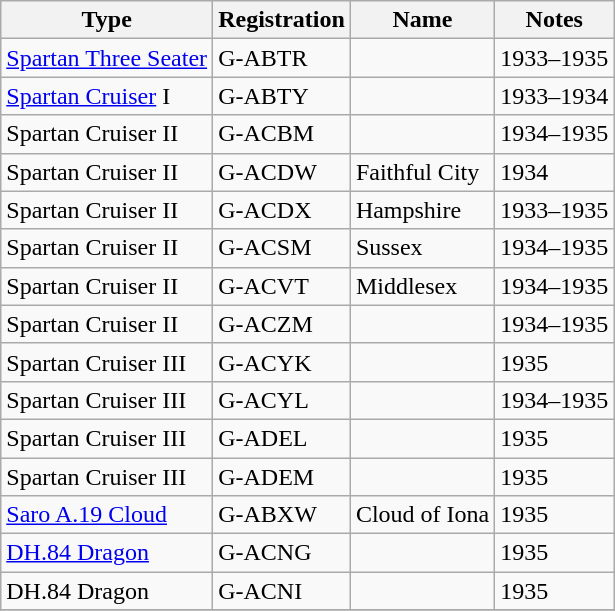<table class="wikitable">
<tr>
<th>Type</th>
<th>Registration</th>
<th>Name</th>
<th>Notes</th>
</tr>
<tr>
<td><a href='#'>Spartan Three Seater</a></td>
<td>G-ABTR</td>
<td></td>
<td>1933–1935</td>
</tr>
<tr>
<td><a href='#'>Spartan Cruiser</a> I</td>
<td>G-ABTY</td>
<td></td>
<td>1933–1934</td>
</tr>
<tr>
<td>Spartan Cruiser II</td>
<td>G-ACBM</td>
<td></td>
<td>1934–1935</td>
</tr>
<tr>
<td>Spartan Cruiser II</td>
<td>G-ACDW</td>
<td>Faithful City</td>
<td>1934</td>
</tr>
<tr>
<td>Spartan Cruiser II</td>
<td>G-ACDX</td>
<td>Hampshire</td>
<td>1933–1935</td>
</tr>
<tr>
<td>Spartan Cruiser II</td>
<td>G-ACSM</td>
<td>Sussex</td>
<td>1934–1935</td>
</tr>
<tr>
<td>Spartan Cruiser II</td>
<td>G-ACVT</td>
<td>Middlesex</td>
<td>1934–1935</td>
</tr>
<tr>
<td>Spartan Cruiser II</td>
<td>G-ACZM</td>
<td></td>
<td>1934–1935</td>
</tr>
<tr>
<td>Spartan Cruiser III</td>
<td>G-ACYK</td>
<td></td>
<td>1935</td>
</tr>
<tr>
<td>Spartan Cruiser III</td>
<td>G-ACYL</td>
<td></td>
<td>1934–1935</td>
</tr>
<tr>
<td>Spartan Cruiser III</td>
<td>G-ADEL</td>
<td></td>
<td>1935</td>
</tr>
<tr>
<td>Spartan Cruiser III</td>
<td>G-ADEM</td>
<td></td>
<td>1935</td>
</tr>
<tr>
<td><a href='#'>Saro A.19 Cloud</a></td>
<td>G-ABXW</td>
<td>Cloud of Iona</td>
<td>1935</td>
</tr>
<tr>
<td><a href='#'>DH.84 Dragon</a></td>
<td>G-ACNG</td>
<td></td>
<td>1935</td>
</tr>
<tr>
<td>DH.84 Dragon</td>
<td>G-ACNI</td>
<td></td>
<td>1935</td>
</tr>
<tr>
</tr>
</table>
